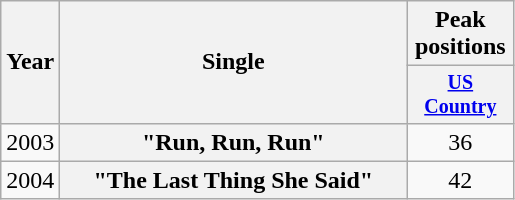<table class="wikitable plainrowheaders" style="text-align:center;">
<tr>
<th rowspan="2">Year</th>
<th rowspan="2" style="width:14em;">Single</th>
<th colspan="1">Peak positions</th>
</tr>
<tr style="font-size:smaller;">
<th width="65"><a href='#'>US Country</a><br></th>
</tr>
<tr>
<td>2003</td>
<th scope="row">"Run, Run, Run"</th>
<td>36</td>
</tr>
<tr>
<td>2004</td>
<th scope="row">"The Last Thing She Said"</th>
<td>42</td>
</tr>
</table>
